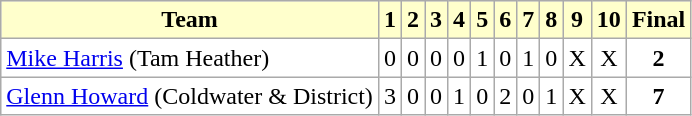<table class="wikitable">
<tr align=center bgcolor="#ffffcc">
<td><strong>Team</strong></td>
<td><strong>1</strong></td>
<td><strong>2</strong></td>
<td><strong>3</strong></td>
<td><strong>4</strong></td>
<td><strong>5</strong></td>
<td><strong>6</strong></td>
<td><strong>7</strong></td>
<td><strong>8</strong></td>
<td><strong>9</strong></td>
<td><strong>10</strong></td>
<td><strong>Final</strong></td>
</tr>
<tr align=center bgcolor="FFFFFF">
<td align=left width=230 nowrap><a href='#'>Mike Harris</a> (Tam Heather)</td>
<td>0</td>
<td>0</td>
<td>0</td>
<td>0</td>
<td>1</td>
<td>0</td>
<td>1</td>
<td>0</td>
<td>X</td>
<td>X</td>
<td><strong>2</strong></td>
</tr>
<tr align=center bgcolor="FFFFFF">
<td align=left width=230 nowrap><a href='#'>Glenn Howard</a> (Coldwater & District) </td>
<td>3</td>
<td>0</td>
<td>0</td>
<td>1</td>
<td>0</td>
<td>2</td>
<td>0</td>
<td>1</td>
<td>X</td>
<td>X</td>
<td><strong>7</strong></td>
</tr>
</table>
